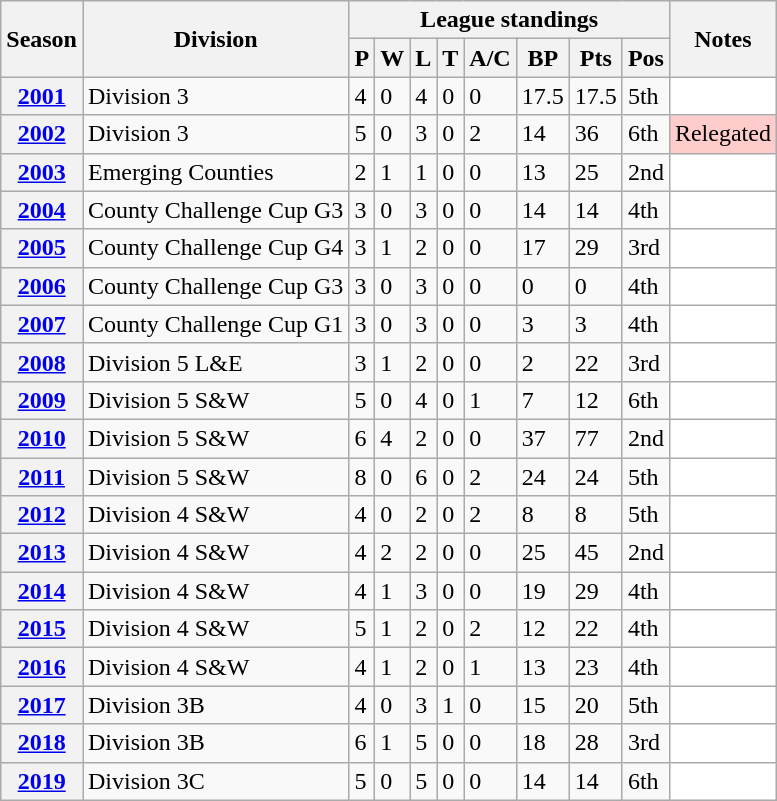<table class="wikitable sortable">
<tr>
<th scope="col" rowspan="2">Season</th>
<th scope="col" rowspan="2">Division</th>
<th scope="col" colspan="8">League standings</th>
<th scope="col" rowspan="2">Notes</th>
</tr>
<tr>
<th scope="col">P</th>
<th scope="col">W</th>
<th scope="col">L</th>
<th scope="col">T</th>
<th scope="col">A/C</th>
<th scope="col">BP</th>
<th scope="col">Pts</th>
<th scope="col">Pos</th>
</tr>
<tr>
<th scope="row"><a href='#'>2001</a></th>
<td>Division 3</td>
<td>4</td>
<td>0</td>
<td>4</td>
<td>0</td>
<td>0</td>
<td>17.5</td>
<td>17.5</td>
<td>5th</td>
<td style="background: white;"></td>
</tr>
<tr>
<th scope="row"><a href='#'>2002</a></th>
<td>Division 3</td>
<td>5</td>
<td>0</td>
<td>3</td>
<td>0</td>
<td>2</td>
<td>14</td>
<td>36</td>
<td>6th</td>
<td style="background: #FFCCCC;">Relegated</td>
</tr>
<tr>
<th scope="row"><a href='#'>2003</a></th>
<td>Emerging Counties</td>
<td>2</td>
<td>1</td>
<td>1</td>
<td>0</td>
<td>0</td>
<td>13</td>
<td>25</td>
<td>2nd</td>
<td style="background: white;"></td>
</tr>
<tr>
<th scope="row"><a href='#'>2004</a></th>
<td>County Challenge Cup G3</td>
<td>3</td>
<td>0</td>
<td>3</td>
<td>0</td>
<td>0</td>
<td>14</td>
<td>14</td>
<td>4th</td>
<td style="background: white;"></td>
</tr>
<tr>
<th scope="row"><a href='#'>2005</a></th>
<td>County Challenge Cup G4</td>
<td>3</td>
<td>1</td>
<td>2</td>
<td>0</td>
<td>0</td>
<td>17</td>
<td>29</td>
<td>3rd</td>
<td style="background: white;"></td>
</tr>
<tr>
<th scope="row"><a href='#'>2006</a></th>
<td>County Challenge Cup G3</td>
<td>3</td>
<td>0</td>
<td>3</td>
<td>0</td>
<td>0</td>
<td>0</td>
<td>0</td>
<td>4th</td>
<td style="background: white;"></td>
</tr>
<tr>
<th scope="row"><a href='#'>2007</a></th>
<td>County Challenge Cup G1</td>
<td>3</td>
<td>0</td>
<td>3</td>
<td>0</td>
<td>0</td>
<td>3</td>
<td>3</td>
<td>4th</td>
<td style="background: white;"></td>
</tr>
<tr>
<th scope="row"><a href='#'>2008</a></th>
<td>Division 5 L&E</td>
<td>3</td>
<td>1</td>
<td>2</td>
<td>0</td>
<td>0</td>
<td>2</td>
<td>22</td>
<td>3rd</td>
<td style="background: white;"></td>
</tr>
<tr>
<th scope="row"><a href='#'>2009</a></th>
<td>Division 5 S&W</td>
<td>5</td>
<td>0</td>
<td>4</td>
<td>0</td>
<td>1</td>
<td>7</td>
<td>12</td>
<td>6th</td>
<td style="background: white;"></td>
</tr>
<tr>
<th scope="row"><a href='#'>2010</a></th>
<td>Division 5 S&W</td>
<td>6</td>
<td>4</td>
<td>2</td>
<td>0</td>
<td>0</td>
<td>37</td>
<td>77</td>
<td>2nd</td>
<td style="background: white;"></td>
</tr>
<tr>
<th scope="row"><a href='#'>2011</a></th>
<td>Division 5 S&W</td>
<td>8</td>
<td>0</td>
<td>6</td>
<td>0</td>
<td>2</td>
<td>24</td>
<td>24</td>
<td>5th</td>
<td style="background: white;"></td>
</tr>
<tr>
<th scope="row"><a href='#'>2012</a></th>
<td>Division 4 S&W</td>
<td>4</td>
<td>0</td>
<td>2</td>
<td>0</td>
<td>2</td>
<td>8</td>
<td>8</td>
<td>5th</td>
<td style="background: white;"></td>
</tr>
<tr>
<th scope="row"><a href='#'>2013</a></th>
<td>Division 4 S&W</td>
<td>4</td>
<td>2</td>
<td>2</td>
<td>0</td>
<td>0</td>
<td>25</td>
<td>45</td>
<td>2nd</td>
<td style="background: white;"></td>
</tr>
<tr>
<th scope="row"><a href='#'>2014</a></th>
<td>Division 4 S&W</td>
<td>4</td>
<td>1</td>
<td>3</td>
<td>0</td>
<td>0</td>
<td>19</td>
<td>29</td>
<td>4th</td>
<td style="background: white;"></td>
</tr>
<tr>
<th scope="row"><a href='#'>2015</a></th>
<td>Division 4 S&W</td>
<td>5</td>
<td>1</td>
<td>2</td>
<td>0</td>
<td>2</td>
<td>12</td>
<td>22</td>
<td>4th</td>
<td style="background: white;"></td>
</tr>
<tr>
<th scope="row"><a href='#'>2016</a></th>
<td>Division 4 S&W</td>
<td>4</td>
<td>1</td>
<td>2</td>
<td>0</td>
<td>1</td>
<td>13</td>
<td>23</td>
<td>4th</td>
<td style="background: white;"></td>
</tr>
<tr>
<th scope="row"><a href='#'>2017</a></th>
<td>Division 3B</td>
<td>4</td>
<td>0</td>
<td>3</td>
<td>1</td>
<td>0</td>
<td>15</td>
<td>20</td>
<td>5th</td>
<td style="background: white;"></td>
</tr>
<tr>
<th scope="row"><a href='#'>2018</a></th>
<td>Division 3B</td>
<td>6</td>
<td>1</td>
<td>5</td>
<td>0</td>
<td>0</td>
<td>18</td>
<td>28</td>
<td>3rd</td>
<td style="background: white;"></td>
</tr>
<tr>
<th scope="row"><a href='#'>2019</a></th>
<td>Division 3C</td>
<td>5</td>
<td>0</td>
<td>5</td>
<td>0</td>
<td>0</td>
<td>14</td>
<td>14</td>
<td>6th</td>
<td style="background: white;"></td>
</tr>
</table>
